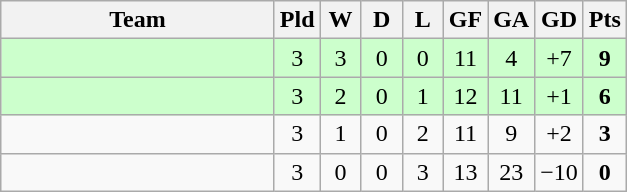<table class="wikitable" style="text-align: center;">
<tr>
<th width="175">Team</th>
<th width="20">Pld</th>
<th width="20">W</th>
<th width="20">D</th>
<th width="20">L</th>
<th width="20">GF</th>
<th width="20">GA</th>
<th width="20">GD</th>
<th width="20">Pts</th>
</tr>
<tr bgcolor=#ccffcc>
<td align=left></td>
<td>3</td>
<td>3</td>
<td>0</td>
<td>0</td>
<td>11</td>
<td>4</td>
<td>+7</td>
<td><strong>9</strong></td>
</tr>
<tr bgcolor=#ccffcc>
<td align=left></td>
<td>3</td>
<td>2</td>
<td>0</td>
<td>1</td>
<td>12</td>
<td>11</td>
<td>+1</td>
<td><strong>6</strong></td>
</tr>
<tr>
<td align=left></td>
<td>3</td>
<td>1</td>
<td>0</td>
<td>2</td>
<td>11</td>
<td>9</td>
<td>+2</td>
<td><strong>3</strong></td>
</tr>
<tr>
<td align=left></td>
<td>3</td>
<td>0</td>
<td>0</td>
<td>3</td>
<td>13</td>
<td>23</td>
<td>−10</td>
<td><strong>0</strong></td>
</tr>
</table>
